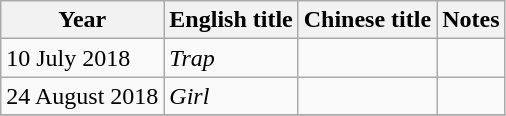<table class="wikitable">
<tr>
<th>Year</th>
<th>English title</th>
<th>Chinese title</th>
<th>Notes</th>
</tr>
<tr>
<td>10 July 2018</td>
<td><em>Trap</em></td>
<td></td>
<td></td>
</tr>
<tr>
<td>24 August 2018</td>
<td><em>Girl</em></td>
<td></td>
<td></td>
</tr>
<tr>
</tr>
</table>
